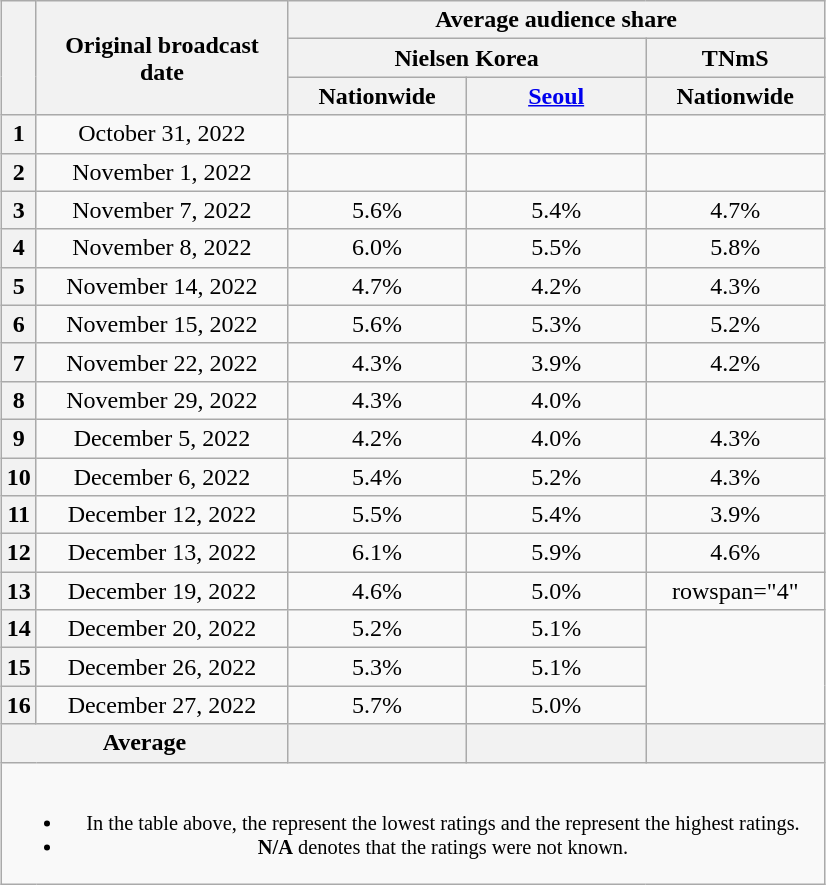<table class="wikitable" style="text-align:center; max-width:550px; margin-left:auto; margin-right:auto">
<tr>
<th scope="col" rowspan="3"></th>
<th scope="col" rowspan="3">Original broadcast date</th>
<th scope="col" colspan="3">Average audience share</th>
</tr>
<tr>
<th scope="col" colspan="2">Nielsen Korea</th>
<th scope="col">TNmS</th>
</tr>
<tr>
<th scope="col" style="width:7em">Nationwide</th>
<th scope="col" style="width:7em"><a href='#'>Seoul</a></th>
<th scope="col" style="width:7em">Nationwide</th>
</tr>
<tr>
<th scope="col">1</th>
<td>October 31, 2022</td>
<td><strong></strong> </td>
<td><strong></strong> </td>
<td><strong></strong> </td>
</tr>
<tr>
<th scope="col">2</th>
<td>November 1, 2022</td>
<td><strong></strong> </td>
<td><strong></strong> </td>
<td><strong></strong> </td>
</tr>
<tr>
<th scope="col">3</th>
<td>November 7, 2022</td>
<td>5.6% </td>
<td>5.4% </td>
<td>4.7% </td>
</tr>
<tr>
<th scope="col">4</th>
<td>November 8, 2022</td>
<td>6.0% </td>
<td>5.5% </td>
<td>5.8% </td>
</tr>
<tr>
<th scope="col">5</th>
<td>November 14, 2022</td>
<td>4.7% </td>
<td>4.2% </td>
<td>4.3% </td>
</tr>
<tr>
<th scope="col">6</th>
<td>November 15, 2022</td>
<td>5.6% </td>
<td>5.3% </td>
<td>5.2% </td>
</tr>
<tr>
<th scope="col">7</th>
<td>November 22, 2022</td>
<td>4.3% </td>
<td>3.9% </td>
<td>4.2% </td>
</tr>
<tr>
<th scope="col">8</th>
<td>November 29, 2022</td>
<td>4.3% </td>
<td>4.0% </td>
<td></td>
</tr>
<tr>
<th scope="col">9</th>
<td>December 5, 2022</td>
<td>4.2% </td>
<td>4.0% </td>
<td>4.3% </td>
</tr>
<tr>
<th scope="col">10</th>
<td>December 6, 2022</td>
<td>5.4% </td>
<td>5.2% </td>
<td>4.3% </td>
</tr>
<tr>
<th scope="col">11</th>
<td>December 12, 2022</td>
<td>5.5% </td>
<td>5.4% </td>
<td>3.9% </td>
</tr>
<tr>
<th scope="col">12</th>
<td>December 13, 2022</td>
<td>6.1% </td>
<td>5.9% </td>
<td>4.6% </td>
</tr>
<tr>
<th scope="col">13</th>
<td>December 19, 2022</td>
<td>4.6% </td>
<td>5.0% </td>
<td>rowspan="4" </td>
</tr>
<tr>
<th scope="col">14</th>
<td>December 20, 2022</td>
<td>5.2% </td>
<td>5.1% </td>
</tr>
<tr>
<th scope="col">15</th>
<td>December 26, 2022</td>
<td>5.3% </td>
<td>5.1% </td>
</tr>
<tr>
<th scope="col">16</th>
<td>December 27, 2022</td>
<td>5.7% </td>
<td>5.0% </td>
</tr>
<tr>
<th scope="col" colspan="2">Average</th>
<th scope="col"></th>
<th scope="col"></th>
<th scope="col"></th>
</tr>
<tr>
<td colspan="6" style="font-size:85%"><br><ul><li>In the table above, the <strong></strong> represent the lowest ratings and the <strong></strong> represent the highest ratings.</li><li><strong>N/A</strong> denotes that the ratings were not known.</li></ul></td>
</tr>
</table>
